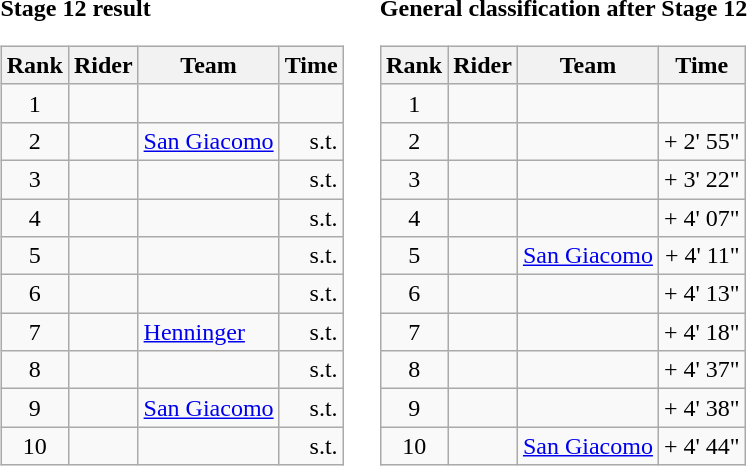<table>
<tr>
<td><strong>Stage 12 result</strong><br><table class="wikitable">
<tr>
<th scope="col">Rank</th>
<th scope="col">Rider</th>
<th scope="col">Team</th>
<th scope="col">Time</th>
</tr>
<tr>
<td style="text-align:center;">1</td>
<td></td>
<td></td>
<td style="text-align:right;"></td>
</tr>
<tr>
<td style="text-align:center;">2</td>
<td></td>
<td><a href='#'>San Giacomo</a></td>
<td style="text-align:right;">s.t.</td>
</tr>
<tr>
<td style="text-align:center;">3</td>
<td></td>
<td></td>
<td style="text-align:right;">s.t.</td>
</tr>
<tr>
<td style="text-align:center;">4</td>
<td></td>
<td></td>
<td style="text-align:right;">s.t.</td>
</tr>
<tr>
<td style="text-align:center;">5</td>
<td></td>
<td></td>
<td style="text-align:right;">s.t.</td>
</tr>
<tr>
<td style="text-align:center;">6</td>
<td></td>
<td></td>
<td style="text-align:right;">s.t.</td>
</tr>
<tr>
<td style="text-align:center;">7</td>
<td></td>
<td><a href='#'>Henninger</a></td>
<td style="text-align:right;">s.t.</td>
</tr>
<tr>
<td style="text-align:center;">8</td>
<td></td>
<td></td>
<td style="text-align:right;">s.t.</td>
</tr>
<tr>
<td style="text-align:center;">9</td>
<td></td>
<td><a href='#'>San Giacomo</a></td>
<td style="text-align:right;">s.t.</td>
</tr>
<tr>
<td style="text-align:center;">10</td>
<td></td>
<td></td>
<td style="text-align:right;">s.t.</td>
</tr>
</table>
</td>
<td></td>
<td><strong>General classification after Stage 12</strong><br><table class="wikitable">
<tr>
<th scope="col">Rank</th>
<th scope="col">Rider</th>
<th scope="col">Team</th>
<th scope="col">Time</th>
</tr>
<tr>
<td style="text-align:center;">1</td>
<td></td>
<td></td>
<td style="text-align:right;"></td>
</tr>
<tr>
<td style="text-align:center;">2</td>
<td></td>
<td></td>
<td style="text-align:right;">+ 2' 55"</td>
</tr>
<tr>
<td style="text-align:center;">3</td>
<td></td>
<td></td>
<td style="text-align:right;">+ 3' 22"</td>
</tr>
<tr>
<td style="text-align:center;">4</td>
<td></td>
<td></td>
<td style="text-align:right;">+ 4' 07"</td>
</tr>
<tr>
<td style="text-align:center;">5</td>
<td></td>
<td><a href='#'>San Giacomo</a></td>
<td style="text-align:right;">+ 4' 11"</td>
</tr>
<tr>
<td style="text-align:center;">6</td>
<td></td>
<td></td>
<td style="text-align:right;">+ 4' 13"</td>
</tr>
<tr>
<td style="text-align:center;">7</td>
<td></td>
<td></td>
<td style="text-align:right;">+ 4' 18"</td>
</tr>
<tr>
<td style="text-align:center;">8</td>
<td></td>
<td></td>
<td style="text-align:right;">+ 4' 37"</td>
</tr>
<tr>
<td style="text-align:center;">9</td>
<td></td>
<td></td>
<td style="text-align:right;">+ 4' 38"</td>
</tr>
<tr>
<td style="text-align:center;">10</td>
<td></td>
<td><a href='#'>San Giacomo</a></td>
<td style="text-align:right;">+ 4' 44"</td>
</tr>
</table>
</td>
</tr>
</table>
